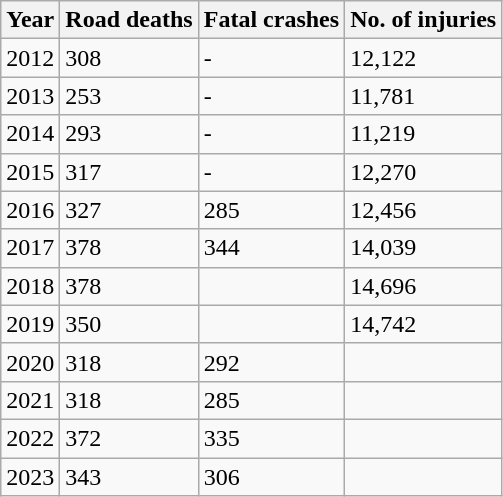<table class="wikitable sortable">
<tr>
<th>Year</th>
<th>Road deaths</th>
<th>Fatal crashes</th>
<th>No. of injuries</th>
</tr>
<tr>
<td>2012</td>
<td>308</td>
<td>-</td>
<td>12,122</td>
</tr>
<tr>
<td>2013</td>
<td>253</td>
<td>-</td>
<td>11,781</td>
</tr>
<tr>
<td>2014</td>
<td>293</td>
<td>-</td>
<td>11,219</td>
</tr>
<tr>
<td>2015</td>
<td>317</td>
<td>-</td>
<td>12,270</td>
</tr>
<tr>
<td>2016</td>
<td>327</td>
<td>285</td>
<td>12,456</td>
</tr>
<tr>
<td>2017</td>
<td>378</td>
<td>344</td>
<td>14,039</td>
</tr>
<tr>
<td>2018</td>
<td>378</td>
<td></td>
<td>14,696</td>
</tr>
<tr>
<td>2019</td>
<td>350</td>
<td></td>
<td>14,742</td>
</tr>
<tr>
<td>2020</td>
<td>318</td>
<td>292</td>
<td></td>
</tr>
<tr>
<td>2021</td>
<td>318</td>
<td>285</td>
<td></td>
</tr>
<tr>
<td>2022</td>
<td>372</td>
<td>335</td>
<td></td>
</tr>
<tr>
<td>2023</td>
<td>343</td>
<td>306</td>
<td></td>
</tr>
</table>
